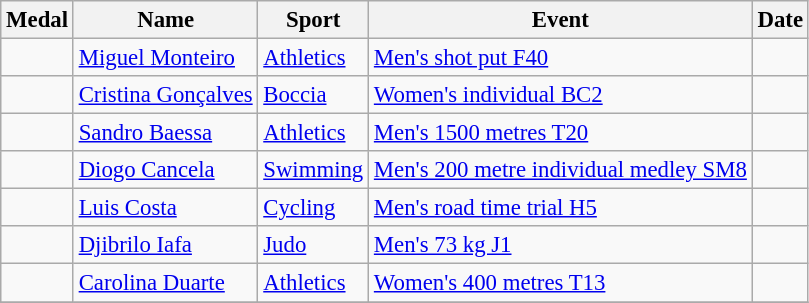<table class="wikitable sortable" style="font-size: 95%;">
<tr>
<th>Medal</th>
<th>Name</th>
<th>Sport</th>
<th>Event</th>
<th>Date</th>
</tr>
<tr>
<td></td>
<td><a href='#'>Miguel Monteiro</a></td>
<td><a href='#'>Athletics</a></td>
<td><a href='#'>Men's shot put F40</a></td>
<td></td>
</tr>
<tr>
<td></td>
<td><a href='#'>Cristina Gonçalves</a></td>
<td><a href='#'>Boccia</a></td>
<td><a href='#'>Women's individual BC2</a></td>
<td></td>
</tr>
<tr>
<td></td>
<td><a href='#'>Sandro Baessa</a></td>
<td><a href='#'>Athletics</a></td>
<td><a href='#'>Men's 1500 metres T20</a></td>
<td></td>
</tr>
<tr>
<td></td>
<td><a href='#'>Diogo Cancela</a></td>
<td><a href='#'>Swimming</a></td>
<td><a href='#'>Men's 200 metre individual medley SM8</a></td>
<td></td>
</tr>
<tr>
<td></td>
<td><a href='#'>Luis Costa</a></td>
<td><a href='#'>Cycling</a></td>
<td><a href='#'>Men's road time trial H5</a></td>
<td></td>
</tr>
<tr>
<td></td>
<td><a href='#'>Djibrilo Iafa</a></td>
<td><a href='#'>Judo</a></td>
<td><a href='#'>Men's 73 kg J1</a></td>
<td></td>
</tr>
<tr>
<td></td>
<td><a href='#'>Carolina Duarte</a></td>
<td><a href='#'>Athletics</a></td>
<td><a href='#'>Women's 400 metres T13</a></td>
<td></td>
</tr>
<tr>
</tr>
</table>
